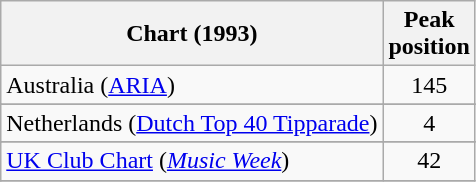<table class="wikitable sortable">
<tr>
<th>Chart (1993)</th>
<th>Peak<br>position</th>
</tr>
<tr>
<td>Australia (<a href='#'>ARIA</a>)</td>
<td align="center">145</td>
</tr>
<tr>
</tr>
<tr>
<td>Netherlands (<a href='#'>Dutch Top 40 Tipparade</a>)</td>
<td align="center">4</td>
</tr>
<tr>
</tr>
<tr>
</tr>
<tr>
<td><a href='#'>UK Club Chart</a> (<em><a href='#'>Music Week</a></em>)</td>
<td align="center">42</td>
</tr>
<tr>
</tr>
</table>
